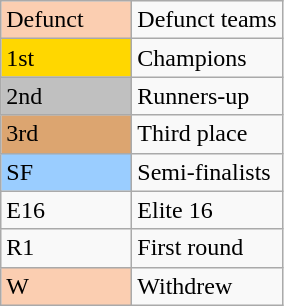<table class="wikitable">
<tr>
<td style="background-color:#FBCEB1" width="80px">Defunct</td>
<td colspan="6">Defunct teams</td>
</tr>
<tr>
<td style="background-color:gold" width="80px">1st</td>
<td colspan="6">Champions</td>
</tr>
<tr>
<td style="background-color:silver" width="80px">2nd</td>
<td colspan="6">Runners-up</td>
</tr>
<tr>
<td style="background-color:#dca570" width="80px">3rd</td>
<td colspan="6">Third place</td>
</tr>
<tr>
<td style="background-color:#9acdff" width="80px">SF</td>
<td colspan="6">Semi-finalists</td>
</tr>
<tr>
<td style="background-color:" width="80px">E16</td>
<td colspan="6">Elite 16</td>
</tr>
<tr>
<td style="background-color:" width="80px">R1</td>
<td colspan="6">First round</td>
</tr>
<tr>
<td bgcolor=#FBCEB1>W</td>
<td colspan=6>Withdrew</td>
</tr>
</table>
